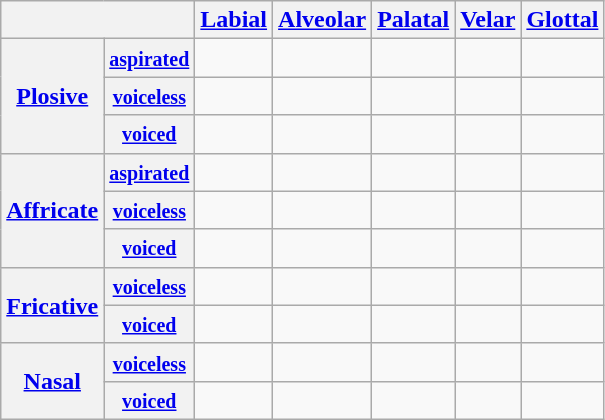<table class="wikitable" style="text-align:center">
<tr>
<th colspan="2"></th>
<th><a href='#'>Labial</a></th>
<th><a href='#'>Alveolar</a></th>
<th><a href='#'>Palatal</a></th>
<th><a href='#'>Velar</a></th>
<th><a href='#'>Glottal</a></th>
</tr>
<tr>
<th rowspan="3"><a href='#'>Plosive</a></th>
<th><a href='#'><small>aspirated</small></a></th>
<td></td>
<td></td>
<td></td>
<td></td>
<td></td>
</tr>
<tr>
<th><a href='#'><small>voiceless</small></a></th>
<td></td>
<td></td>
<td></td>
<td></td>
<td></td>
</tr>
<tr>
<th><a href='#'><small>voiced</small></a></th>
<td></td>
<td></td>
<td></td>
<td></td>
<td></td>
</tr>
<tr>
<th rowspan="3"><a href='#'>Affricate</a></th>
<th><a href='#'><small>aspirated</small></a></th>
<td></td>
<td></td>
<td></td>
<td></td>
<td></td>
</tr>
<tr>
<th><a href='#'><small>voiceless</small></a></th>
<td></td>
<td></td>
<td></td>
<td></td>
<td></td>
</tr>
<tr>
<th><a href='#'><small>voiced</small></a></th>
<td></td>
<td></td>
<td></td>
<td></td>
<td></td>
</tr>
<tr>
<th rowspan="2"><a href='#'>Fricative</a></th>
<th><a href='#'><small>voiceless</small></a></th>
<td></td>
<td></td>
<td></td>
<td></td>
<td></td>
</tr>
<tr>
<th><a href='#'><small>voiced</small></a></th>
<td></td>
<td></td>
<td></td>
<td></td>
<td></td>
</tr>
<tr>
<th rowspan="2"><a href='#'>Nasal</a></th>
<th><a href='#'><small>voiceless</small></a></th>
<td></td>
<td></td>
<td></td>
<td></td>
<td></td>
</tr>
<tr>
<th><a href='#'><small>voiced</small></a></th>
<td></td>
<td></td>
<td></td>
<td></td>
<td></td>
</tr>
</table>
